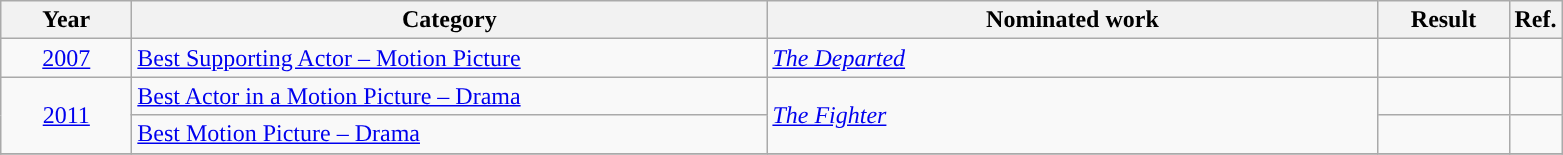<table class=wikitable>
<tr>
<th scope="col" style="width:5em;">Year</th>
<th scope="col" style="width:26em;">Category</th>
<th scope="col" style="width:25em;">Nominated work</th>
<th scope="col" style="width:5em;">Result</th>
<th>Ref.</th>
</tr>
<tr>
<td style="text-align:center;"><a href='#'>2007</a></td>
<td><a href='#'>Best Supporting Actor – Motion Picture</a></td>
<td><em><a href='#'>The Departed</a></em></td>
<td></td>
<td style="text-align:center;"></td>
</tr>
<tr>
<td rowspan=2, style="text-align:center"><a href='#'>2011</a></td>
<td><a href='#'>Best Actor in a Motion Picture – Drama</a></td>
<td rowspan="2"><em><a href='#'>The Fighter</a></em></td>
<td></td>
<td style="text-align:center;"></td>
</tr>
<tr>
<td><a href='#'>Best Motion Picture – Drama</a></td>
<td></td>
<td style="text-align:center;"></td>
</tr>
<tr>
</tr>
</table>
